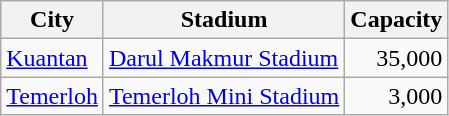<table class="wikitable">
<tr>
<th>City</th>
<th>Stadium</th>
<th align="right">Capacity</th>
</tr>
<tr>
<td><a href='#'>Kuantan</a></td>
<td><a href='#'>Darul Makmur Stadium</a></td>
<td align="right">35,000</td>
</tr>
<tr>
<td><a href='#'>Temerloh</a></td>
<td><a href='#'>Temerloh Mini Stadium</a></td>
<td align="right">3,000</td>
</tr>
</table>
